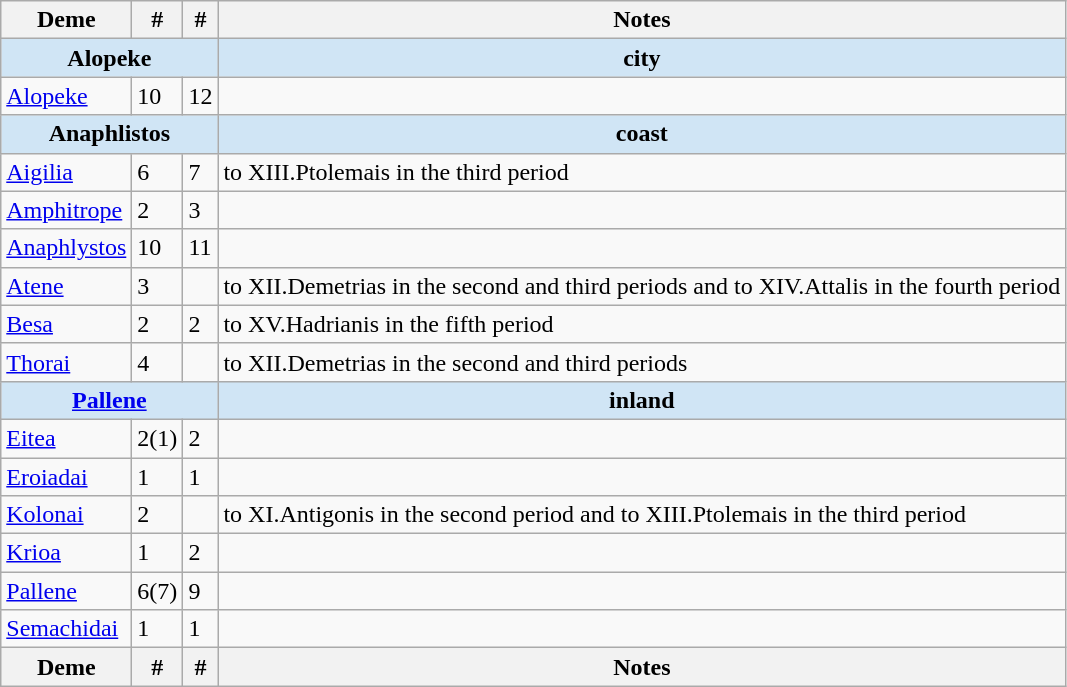<table class="wikitable">
<tr ---->
<th>Deme</th>
<th>#</th>
<th>#</th>
<th>Notes</th>
</tr>
<tr ---->
<th colspan="3" style="background: #d0e5f5">Alopeke</th>
<th style="background: #d0e5f5">city</th>
</tr>
<tr ----style="background: #f1f5fc">
<td><a href='#'>Alopeke</a></td>
<td>10</td>
<td>12</td>
<td></td>
</tr>
<tr ---->
<th colspan="3" style="background: #d0e5f5">Anaphlistos</th>
<th style="background: #d0e5f5">coast</th>
</tr>
<tr ----style="background: #f1f5fc">
<td><a href='#'>Aigilia</a></td>
<td>6</td>
<td>7</td>
<td>to  XIII.Ptolemais in the third period</td>
</tr>
<tr ----style="background: #f1f5fc">
<td><a href='#'>Amphitrope</a></td>
<td>2</td>
<td>3</td>
<td></td>
</tr>
<tr ----style="background: #f1f5fc">
<td><a href='#'>Anaphlystos</a></td>
<td>10</td>
<td>11</td>
<td></td>
</tr>
<tr ----style="background: #f1f5fc">
<td><a href='#'>Atene</a></td>
<td>3</td>
<td></td>
<td>to  XII.Demetrias in the second and third periods and to XIV.Attalis in the fourth period</td>
</tr>
<tr ----style="background: #f1f5fc">
<td><a href='#'>Besa</a></td>
<td>2</td>
<td>2</td>
<td>to XV.Hadrianis in the fifth period</td>
</tr>
<tr ----style="background: #f1f5fc">
<td><a href='#'>Thorai</a></td>
<td>4</td>
<td></td>
<td>to  XII.Demetrias in the second and third periods</td>
</tr>
<tr ---->
<th colspan="3" style="background: #d0e5f5"><a href='#'>Pallene</a></th>
<th style="background: #d0e5f5">inland</th>
</tr>
<tr ----style="background: #f1f5fc">
<td><a href='#'>Eitea</a></td>
<td>2(1)</td>
<td>2</td>
<td></td>
</tr>
<tr ----style="background: #f1f5fc">
<td><a href='#'>Eroiadai</a></td>
<td>1</td>
<td>1</td>
<td></td>
</tr>
<tr ----style="background: #f1f5fc">
<td><a href='#'>Kolonai</a></td>
<td>2</td>
<td></td>
<td>to XI.Antigonis in the second period and to  XIII.Ptolemais in the third period</td>
</tr>
<tr ----style="background: #f1f5fc">
<td><a href='#'>Krioa</a></td>
<td>1</td>
<td>2</td>
<td></td>
</tr>
<tr ----style="background: #f1f5fc">
<td><a href='#'>Pallene</a></td>
<td>6(7)</td>
<td>9</td>
<td></td>
</tr>
<tr ----style="background: #f1f5fc">
<td><a href='#'>Semachidai</a></td>
<td>1</td>
<td>1</td>
<td></td>
</tr>
<tr ---->
<th>Deme</th>
<th>#</th>
<th>#</th>
<th>Notes</th>
</tr>
</table>
